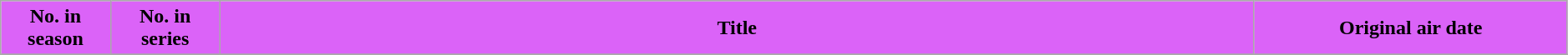<table class="wikitable plainrowheaders" style="width:99%;">
<tr>
<th scope="col" style="background-color: #DB63F8; color: #000000;" width=7%>No. in<br>season</th>
<th scope="col" style="background-color: #DB63F8; color: #000000;" width=7%>No. in<br>series</th>
<th scope="col" style="background-color: #DB63F8; color: #000000;">Title</th>
<th scope="col" style="background-color: #DB63F8; color: #000000;" width=20%>Original air date</th>
</tr>
<tr>
</tr>
</table>
